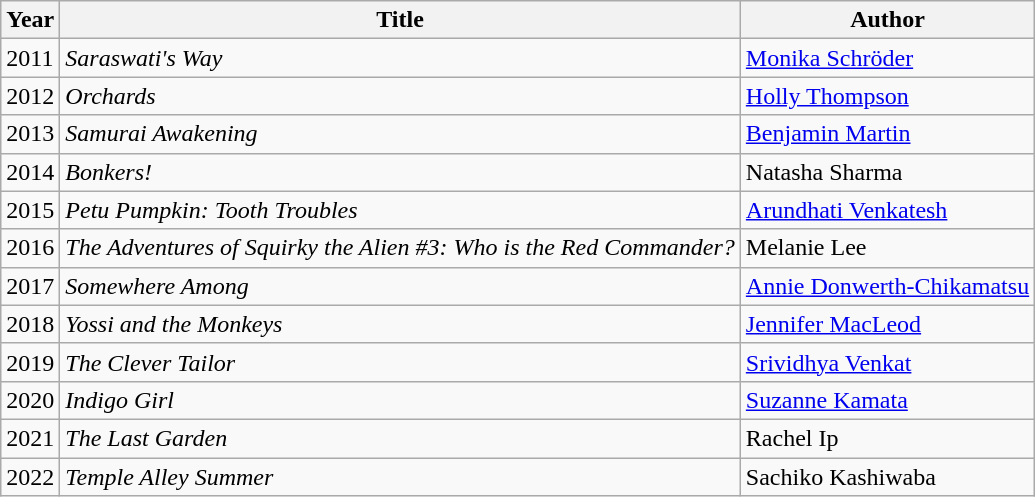<table class="wikitable">
<tr>
<th>Year</th>
<th>Title</th>
<th>Author</th>
</tr>
<tr>
<td>2011</td>
<td><em>Saraswati's Way</em></td>
<td><a href='#'>Monika Schröder</a></td>
</tr>
<tr>
<td>2012</td>
<td><em>Orchards</em></td>
<td><a href='#'>Holly Thompson</a></td>
</tr>
<tr>
<td>2013</td>
<td><em>Samurai Awakening</em></td>
<td><a href='#'>Benjamin Martin</a></td>
</tr>
<tr>
<td>2014</td>
<td><em>Bonkers!</em></td>
<td>Natasha Sharma</td>
</tr>
<tr>
<td>2015</td>
<td><em>Petu Pumpkin: Tooth Troubles</em></td>
<td><a href='#'>Arundhati Venkatesh</a></td>
</tr>
<tr>
<td>2016</td>
<td><em>The Adventures of Squirky the Alien #3: Who is the Red Commander?</em></td>
<td>Melanie Lee</td>
</tr>
<tr>
<td>2017</td>
<td><em>Somewhere Among</em></td>
<td><a href='#'>Annie Donwerth-Chikamatsu</a></td>
</tr>
<tr>
<td>2018</td>
<td><em>Yossi and the Monkeys</em></td>
<td><a href='#'>Jennifer MacLeod</a></td>
</tr>
<tr>
<td>2019</td>
<td><em>The Clever Tailor</em></td>
<td><a href='#'>Srividhya Venkat</a></td>
</tr>
<tr>
<td>2020</td>
<td><em>Indigo Girl</em></td>
<td><a href='#'>Suzanne Kamata</a></td>
</tr>
<tr>
<td>2021</td>
<td><em>The Last Garden</em></td>
<td>Rachel Ip</td>
</tr>
<tr>
<td>2022</td>
<td><em>Temple Alley Summer</em></td>
<td>Sachiko Kashiwaba</td>
</tr>
</table>
